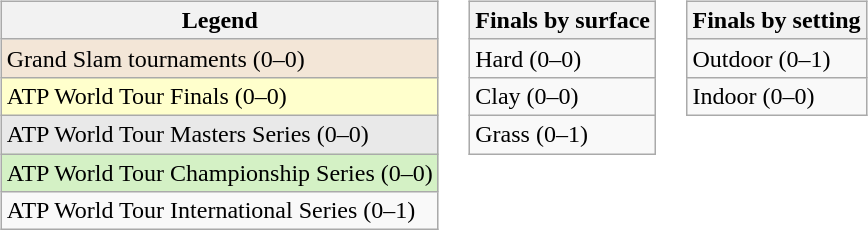<table>
<tr valign=top>
<td><br><table class=wikitable>
<tr>
<th>Legend</th>
</tr>
<tr style=background:#f3e6d7>
<td>Grand Slam tournaments (0–0)</td>
</tr>
<tr style="background:#ffc;">
<td>ATP World Tour Finals (0–0)</td>
</tr>
<tr style=background:#e9e9e9>
<td>ATP World Tour Masters Series (0–0)</td>
</tr>
<tr style=background:#d4f1c5>
<td>ATP World Tour Championship Series (0–0)</td>
</tr>
<tr>
<td>ATP World Tour International Series (0–1)</td>
</tr>
</table>
</td>
<td><br><table class=wikitable>
<tr>
<th>Finals by surface</th>
</tr>
<tr>
<td>Hard (0–0)</td>
</tr>
<tr>
<td>Clay (0–0)</td>
</tr>
<tr>
<td>Grass (0–1)</td>
</tr>
</table>
</td>
<td><br><table class=wikitable>
<tr>
<th>Finals by setting</th>
</tr>
<tr>
<td>Outdoor (0–1)</td>
</tr>
<tr>
<td>Indoor (0–0)</td>
</tr>
</table>
</td>
</tr>
</table>
